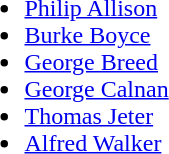<table>
<tr>
<td><br><ul><li><a href='#'>Philip Allison</a></li><li><a href='#'>Burke Boyce</a></li><li><a href='#'>George Breed</a></li><li><a href='#'>George Calnan</a></li><li><a href='#'>Thomas Jeter</a></li><li><a href='#'>Alfred Walker</a></li></ul></td>
</tr>
</table>
